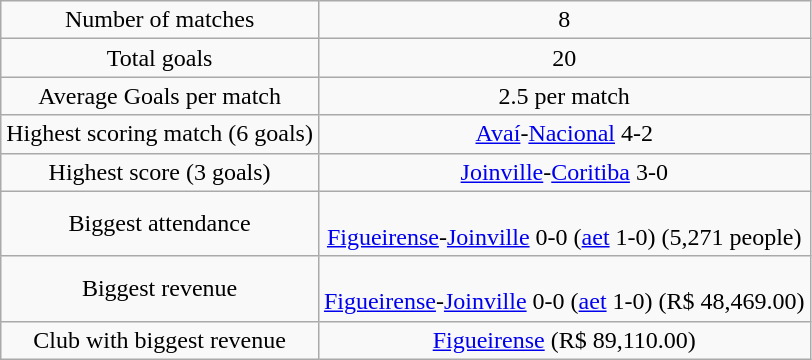<table class="wikitable" style="text-align: center">
<tr>
<td>Number of matches</td>
<td>8</td>
</tr>
<tr>
<td>Total goals</td>
<td>20</td>
</tr>
<tr>
<td>Average Goals per match</td>
<td>2.5 per match</td>
</tr>
<tr>
<td>Highest scoring match (6 goals)</td>
<td><a href='#'>Avaí</a>-<a href='#'>Nacional</a> 4-2</td>
</tr>
<tr>
<td>Highest score (3 goals)</td>
<td><a href='#'>Joinville</a>-<a href='#'>Coritiba</a> 3-0</td>
</tr>
<tr>
<td>Biggest attendance</td>
<td><br><a href='#'>Figueirense</a>-<a href='#'>Joinville</a> 0-0 (<a href='#'>aet</a> 1-0) (5,271 people)</td>
</tr>
<tr>
<td>Biggest revenue</td>
<td><br><a href='#'>Figueirense</a>-<a href='#'>Joinville</a> 0-0 (<a href='#'>aet</a> 1-0) (R$ 48,469.00)</td>
</tr>
<tr>
<td>Club with biggest revenue</td>
<td><a href='#'>Figueirense</a> (R$ 89,110.00)</td>
</tr>
</table>
